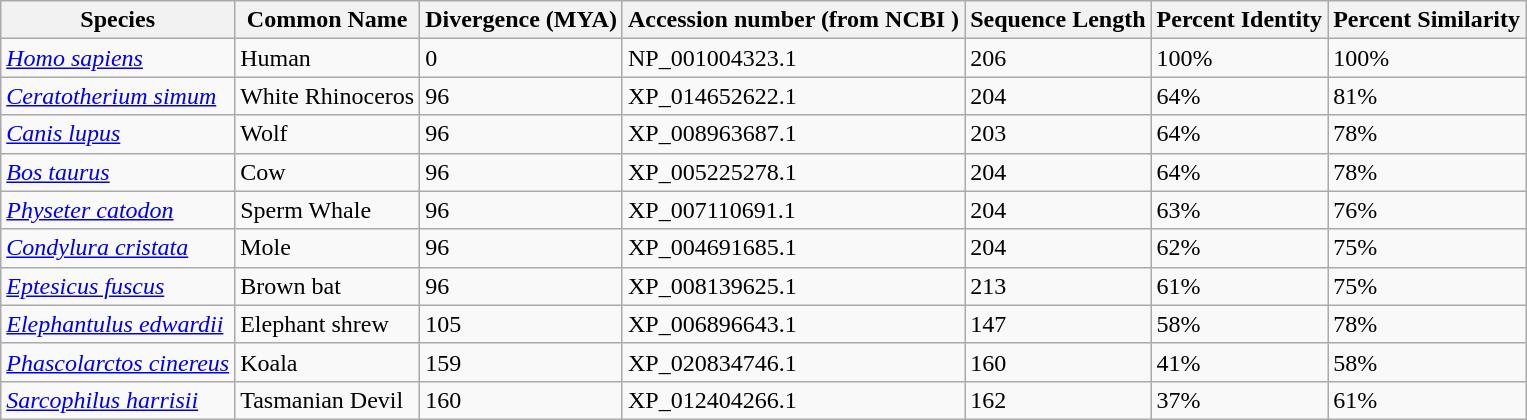<table class="wikitable">
<tr>
<th>Species</th>
<th>Common Name</th>
<th>Divergence (MYA)</th>
<th>Accession number (from NCBI )</th>
<th>Sequence Length</th>
<th>Percent Identity</th>
<th>Percent Similarity</th>
</tr>
<tr>
<td><em><a href='#'>Homo sapiens</a></em></td>
<td>Human</td>
<td>0</td>
<td>NP_001004323.1</td>
<td>206</td>
<td>100%</td>
<td>100%</td>
</tr>
<tr>
<td><em><a href='#'>Ceratotherium simum</a></em></td>
<td>White Rhinoceros</td>
<td>96</td>
<td>XP_014652622.1</td>
<td>204</td>
<td>64%</td>
<td>81%</td>
</tr>
<tr>
<td><em><a href='#'>Canis lupus</a></em></td>
<td>Wolf</td>
<td>96</td>
<td>XP_008963687.1</td>
<td>203</td>
<td>64%</td>
<td>78%</td>
</tr>
<tr>
<td><em><a href='#'>Bos taurus</a></em></td>
<td>Cow</td>
<td>96</td>
<td>XP_005225278.1</td>
<td>204</td>
<td>64%</td>
<td>78%</td>
</tr>
<tr>
<td><em><a href='#'>Physeter catodon</a></em></td>
<td>Sperm Whale</td>
<td>96</td>
<td>XP_007110691.1</td>
<td>204</td>
<td>63%</td>
<td>76%</td>
</tr>
<tr>
<td><em><a href='#'>Condylura cristata</a></em></td>
<td>Mole</td>
<td>96</td>
<td>XP_004691685.1</td>
<td>204</td>
<td>62%</td>
<td>75%</td>
</tr>
<tr>
<td><em><a href='#'>Eptesicus fuscus</a></em></td>
<td>Brown bat</td>
<td>96</td>
<td>XP_008139625.1</td>
<td>213</td>
<td>61%</td>
<td>75%</td>
</tr>
<tr>
<td><em><a href='#'>Elephantulus edwardii</a></em></td>
<td>Elephant shrew</td>
<td>105</td>
<td>XP_006896643.1</td>
<td>147</td>
<td>58%</td>
<td>78%</td>
</tr>
<tr>
<td><em><a href='#'>Phascolarctos cinereus</a></em></td>
<td>Koala</td>
<td>159</td>
<td>XP_020834746.1</td>
<td>160</td>
<td>41%</td>
<td>58%</td>
</tr>
<tr>
<td><em><a href='#'>Sarcophilus harrisii</a></em></td>
<td>Tasmanian Devil</td>
<td>160</td>
<td>XP_012404266.1</td>
<td>162</td>
<td>37%</td>
<td>61%</td>
</tr>
</table>
